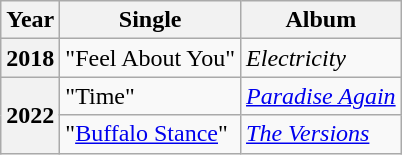<table class="wikitable plainrowheaders">
<tr>
<th>Year</th>
<th>Single</th>
<th>Album</th>
</tr>
<tr>
<th scope="row" style="text-align:center;">2018</th>
<td>"Feel About You"<br></td>
<td><em>Electricity</em></td>
</tr>
<tr>
<th scope="row" rowspan="2" style="text-align:center;">2022</th>
<td>"Time"<br></td>
<td><em><a href='#'>Paradise Again</a></em></td>
</tr>
<tr>
<td>"<a href='#'>Buffalo Stance</a>"<br></td>
<td><em><a href='#'>The Versions</a></em></td>
</tr>
</table>
